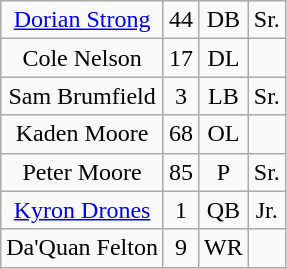<table class="wikitable sortable">
<tr align="center">
<td><a href='#'>Dorian Strong</a></td>
<td>44</td>
<td>DB</td>
<td>Sr.</td>
</tr>
<tr align="center">
<td>Cole Nelson</td>
<td>17</td>
<td>DL</td>
<td></td>
</tr>
<tr align="center">
<td>Sam Brumfield</td>
<td>3</td>
<td>LB</td>
<td> Sr.</td>
</tr>
<tr align="center">
<td>Kaden Moore</td>
<td>68</td>
<td>OL</td>
<td></td>
</tr>
<tr align="center">
<td>Peter Moore</td>
<td>85</td>
<td>P</td>
<td> Sr.</td>
</tr>
<tr align="center">
<td><a href='#'>Kyron Drones</a></td>
<td>1</td>
<td>QB</td>
<td> Jr.</td>
</tr>
<tr align="center">
<td>Da'Quan Felton</td>
<td>9</td>
<td>WR</td>
<td></td>
</tr>
</table>
